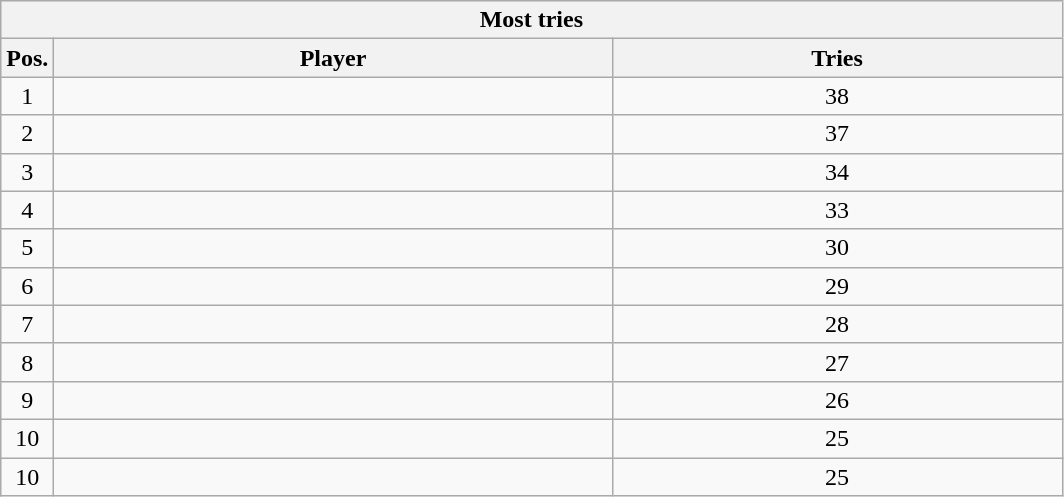<table class="wikitable" style="text-align:center">
<tr bgcolor="#efefef">
<th colspan=4 style="border-right:0px;";>Most tries<br></th>
</tr>
<tr bgcolor="#efefef">
<th width=5%>Pos.</th>
<th>Player</th>
<th>Tries</th>
</tr>
<tr>
<td>1</td>
<td align=left></td>
<td>38</td>
</tr>
<tr>
<td>2</td>
<td align=left></td>
<td>37</td>
</tr>
<tr>
<td>3</td>
<td align=left></td>
<td>34</td>
</tr>
<tr>
<td>4</td>
<td align=left></td>
<td>33</td>
</tr>
<tr>
<td>5</td>
<td align=left></td>
<td>30</td>
</tr>
<tr>
<td>6</td>
<td align=left></td>
<td>29</td>
</tr>
<tr>
<td>7</td>
<td align=left></td>
<td>28</td>
</tr>
<tr>
<td>8</td>
<td align=left></td>
<td>27</td>
</tr>
<tr>
<td>9</td>
<td align=left></td>
<td>26</td>
</tr>
<tr>
<td>10</td>
<td align=left></td>
<td>25</td>
</tr>
<tr>
<td>10</td>
<td align=left></td>
<td>25</td>
</tr>
</table>
